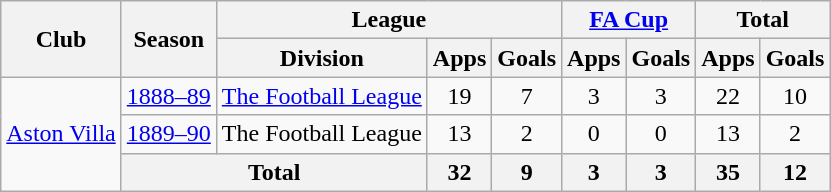<table class="wikitable" style="text-align:center">
<tr>
<th rowspan="2">Club</th>
<th rowspan="2">Season</th>
<th colspan="3">League</th>
<th colspan="2"><a href='#'>FA Cup</a></th>
<th colspan="2">Total</th>
</tr>
<tr>
<th>Division</th>
<th>Apps</th>
<th>Goals</th>
<th>Apps</th>
<th>Goals</th>
<th>Apps</th>
<th>Goals</th>
</tr>
<tr>
<td rowspan="3"><a href='#'>Aston Villa</a></td>
<td><a href='#'>1888–89</a></td>
<td><a href='#'>The Football League</a></td>
<td>19</td>
<td>7</td>
<td>3</td>
<td>3</td>
<td>22</td>
<td>10</td>
</tr>
<tr>
<td><a href='#'>1889–90</a></td>
<td>The Football League</td>
<td>13</td>
<td>2</td>
<td>0</td>
<td>0</td>
<td>13</td>
<td>2</td>
</tr>
<tr>
<th colspan="2">Total</th>
<th>32</th>
<th>9</th>
<th>3</th>
<th>3</th>
<th>35</th>
<th>12</th>
</tr>
</table>
